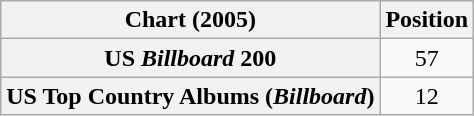<table class="wikitable sortable plainrowheaders" style="text-align:center">
<tr>
<th scope="col">Chart (2005)</th>
<th scope="col">Position</th>
</tr>
<tr>
<th scope="row">US <em>Billboard</em> 200</th>
<td>57</td>
</tr>
<tr>
<th scope="row">US Top Country Albums (<em>Billboard</em>)</th>
<td>12</td>
</tr>
</table>
